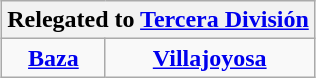<table class="wikitable" style="text-align: center; margin: 0 auto;">
<tr>
<th colspan="2">Relegated to <a href='#'>Tercera División</a></th>
</tr>
<tr>
<td><strong><a href='#'>Baza</a></strong></td>
<td><strong><a href='#'>Villajoyosa</a></strong></td>
</tr>
</table>
